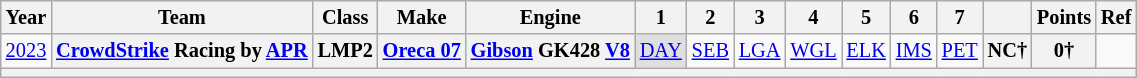<table class="wikitable" style="text-align:center; font-size:85%">
<tr>
<th>Year</th>
<th>Team</th>
<th>Class</th>
<th>Make</th>
<th>Engine</th>
<th>1</th>
<th>2</th>
<th>3</th>
<th>4</th>
<th>5</th>
<th>6</th>
<th>7</th>
<th></th>
<th>Points</th>
<th>Ref</th>
</tr>
<tr>
<td><a href='#'>2023</a></td>
<th nowrap><a href='#'>CrowdStrike</a> Racing by <a href='#'>APR</a></th>
<th>LMP2</th>
<th nowrap><a href='#'>Oreca 07</a></th>
<th nowrap><a href='#'>Gibson</a> GK428 <a href='#'>V8</a></th>
<td style="background:#DFDFDF;"><a href='#'>DAY</a><br></td>
<td><a href='#'>SEB</a></td>
<td><a href='#'>LGA</a></td>
<td><a href='#'>WGL</a></td>
<td><a href='#'>ELK</a></td>
<td><a href='#'>IMS</a></td>
<td><a href='#'>PET</a></td>
<th>NC†</th>
<th>0†</th>
<td></td>
</tr>
<tr>
<th colspan="16"></th>
</tr>
</table>
